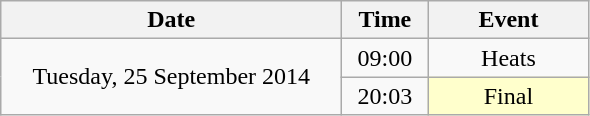<table class = "wikitable" style="text-align:center;">
<tr>
<th width=220>Date</th>
<th width=50>Time</th>
<th width=100>Event</th>
</tr>
<tr>
<td rowspan=2>Tuesday, 25 September 2014</td>
<td>09:00</td>
<td>Heats</td>
</tr>
<tr>
<td>20:03</td>
<td bgcolor=ffffcc>Final</td>
</tr>
</table>
